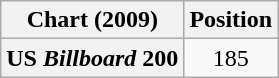<table class="wikitable plainrowheaders" style="text-align:center">
<tr>
<th scope="col">Chart (2009)</th>
<th scope="col">Position</th>
</tr>
<tr>
<th scope="row">US <em>Billboard</em> 200</th>
<td>185</td>
</tr>
</table>
